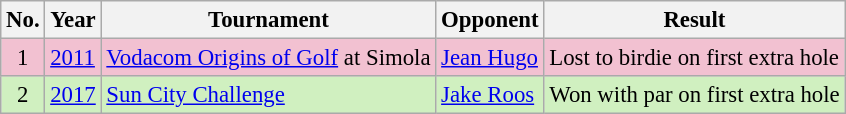<table class="wikitable" style="font-size:95%;">
<tr>
<th>No.</th>
<th>Year</th>
<th>Tournament</th>
<th>Opponent</th>
<th>Result</th>
</tr>
<tr style="background:#F2C1D1;">
<td align=center>1</td>
<td><a href='#'>2011</a></td>
<td><a href='#'>Vodacom Origins of Golf</a> at Simola</td>
<td> <a href='#'>Jean Hugo</a></td>
<td>Lost to birdie on first extra hole</td>
</tr>
<tr style="background:#D0F0C0;">
<td align=center>2</td>
<td><a href='#'>2017</a></td>
<td><a href='#'>Sun City Challenge</a></td>
<td> <a href='#'>Jake Roos</a></td>
<td>Won with par on first extra hole</td>
</tr>
</table>
